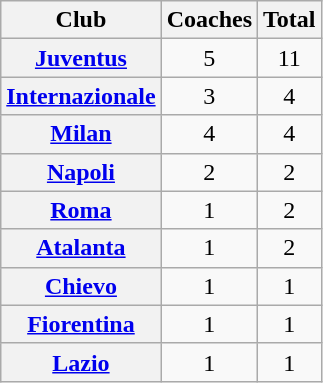<table class="sortable wikitable plainrowheaders">
<tr>
<th scope="col">Club</th>
<th scope="col">Coaches</th>
<th scope="col">Total</th>
</tr>
<tr>
<th scope="row"><a href='#'>Juventus</a></th>
<td align=center>5</td>
<td align=center>11</td>
</tr>
<tr>
<th scope="row"><a href='#'>Internazionale</a></th>
<td align=center>3</td>
<td align=center>4</td>
</tr>
<tr>
<th scope="row"><a href='#'>Milan</a></th>
<td align=center>4</td>
<td align=center>4</td>
</tr>
<tr>
<th scope="row"><a href='#'>Napoli</a></th>
<td align=center>2</td>
<td align=center>2</td>
</tr>
<tr>
<th scope="row"><a href='#'>Roma</a></th>
<td align=center>1</td>
<td align=center>2</td>
</tr>
<tr>
<th scope="row"><a href='#'>Atalanta</a></th>
<td align=center>1</td>
<td align=center>2</td>
</tr>
<tr>
<th scope="row"><a href='#'>Chievo</a></th>
<td align=center>1</td>
<td align=center>1</td>
</tr>
<tr>
<th scope="row"><a href='#'>Fiorentina</a></th>
<td align=center>1</td>
<td align=center>1</td>
</tr>
<tr>
<th scope="row"><a href='#'>Lazio</a></th>
<td align=center>1</td>
<td align=center>1</td>
</tr>
</table>
